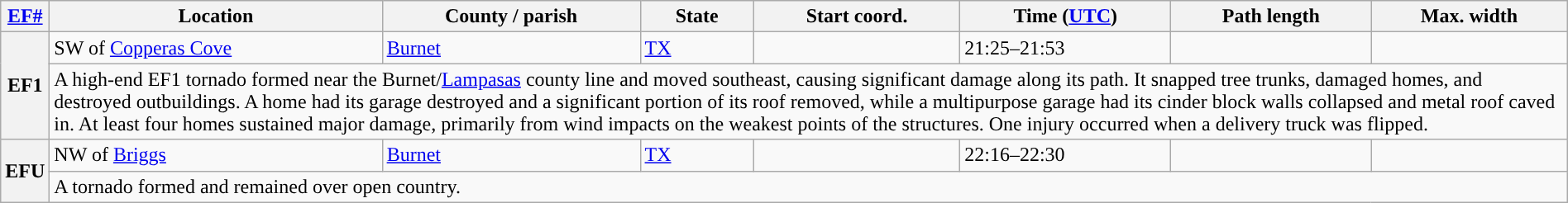<table class="wikitable sortable" style="width:100%;">
<tr>
<th scope="col" width="2%" align="center"><a href='#'>EF#</a></th>
<th scope="col" align="center" class="unsortable">Location</th>
<th scope="col" align="center" class="unsortable">County / parish</th>
<th scope="col" align="center">State</th>
<th scope="col" align="center">Start coord.</th>
<th scope="col" align="center">Time (<a href='#'>UTC</a>)</th>
<th scope="col" align="center">Path length</th>
<th scope="col" align="center">Max. width</th>
</tr>
<tr>
<th scope="row" rowspan="2" style="background-color:#">EF1</th>
<td>SW of <a href='#'>Copperas Cove</a></td>
<td><a href='#'>Burnet</a></td>
<td><a href='#'>TX</a></td>
<td></td>
<td>21:25–21:53</td>
<td></td>
<td></td>
</tr>
<tr class="expand-child">
<td colspan="8" border-bottom: 1px solid black;>A high-end EF1 tornado formed near the Burnet/<a href='#'>Lampasas</a> county line and moved southeast, causing significant damage along its path. It snapped tree trunks, damaged homes, and destroyed outbuildings. A home had its garage destroyed and a significant portion of its roof removed, while a multipurpose garage had its cinder block walls collapsed and metal roof caved in. At least four homes sustained major damage, primarily from wind impacts on the weakest points of the structures. One injury occurred when a delivery truck was flipped.</td>
</tr>
<tr>
<th scope="row" rowspan="2" style="background-color:#">EFU</th>
<td>NW of <a href='#'>Briggs</a></td>
<td><a href='#'>Burnet</a></td>
<td><a href='#'>TX</a></td>
<td></td>
<td>22:16–22:30</td>
<td></td>
<td></td>
</tr>
<tr class="expand-child">
<td colspan="8" border-bottom: 1px solid black;>A tornado formed and remained over open country.</td>
</tr>
</table>
